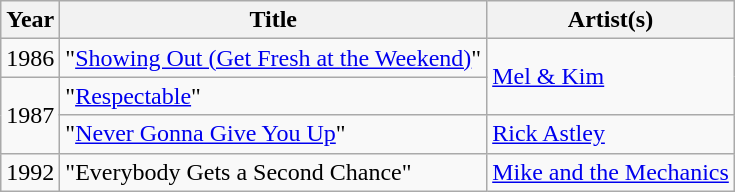<table class="wikitable plainrowheaders">
<tr>
<th>Year</th>
<th>Title</th>
<th>Artist(s)</th>
</tr>
<tr>
<td>1986</td>
<td>"<a href='#'>Showing Out (Get Fresh at the Weekend)</a>"</td>
<td rowspan="2"><a href='#'>Mel & Kim</a></td>
</tr>
<tr>
<td rowspan="2">1987</td>
<td>"<a href='#'>Respectable</a>"</td>
</tr>
<tr>
<td>"<a href='#'>Never Gonna Give You Up</a>"</td>
<td><a href='#'>Rick Astley</a></td>
</tr>
<tr>
<td>1992</td>
<td>"Everybody Gets a Second Chance"</td>
<td><a href='#'>Mike and the Mechanics</a></td>
</tr>
</table>
